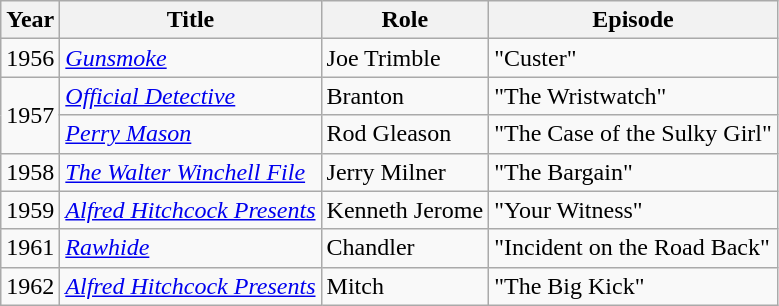<table class="wikitable">
<tr>
<th>Year</th>
<th>Title</th>
<th>Role</th>
<th>Episode</th>
</tr>
<tr>
<td>1956</td>
<td><em><a href='#'>Gunsmoke</a></em></td>
<td>Joe Trimble</td>
<td>"Custer"</td>
</tr>
<tr>
<td rowspan=2>1957</td>
<td><em><a href='#'>Official Detective</a></em></td>
<td>Branton</td>
<td>"The Wristwatch"</td>
</tr>
<tr>
<td><em><a href='#'>Perry Mason</a></em></td>
<td>Rod Gleason</td>
<td>"The Case of the Sulky Girl"</td>
</tr>
<tr>
<td>1958</td>
<td><em><a href='#'>The Walter Winchell File</a></em></td>
<td>Jerry Milner</td>
<td>"The Bargain"</td>
</tr>
<tr>
<td>1959</td>
<td><em><a href='#'>Alfred Hitchcock Presents</a></em></td>
<td>Kenneth Jerome</td>
<td>"Your Witness"</td>
</tr>
<tr>
<td>1961</td>
<td><em><a href='#'>Rawhide</a></em></td>
<td>Chandler</td>
<td>"Incident on the Road Back"</td>
</tr>
<tr>
<td>1962</td>
<td><em><a href='#'>Alfred Hitchcock Presents</a></em></td>
<td>Mitch</td>
<td>"The Big Kick"</td>
</tr>
</table>
